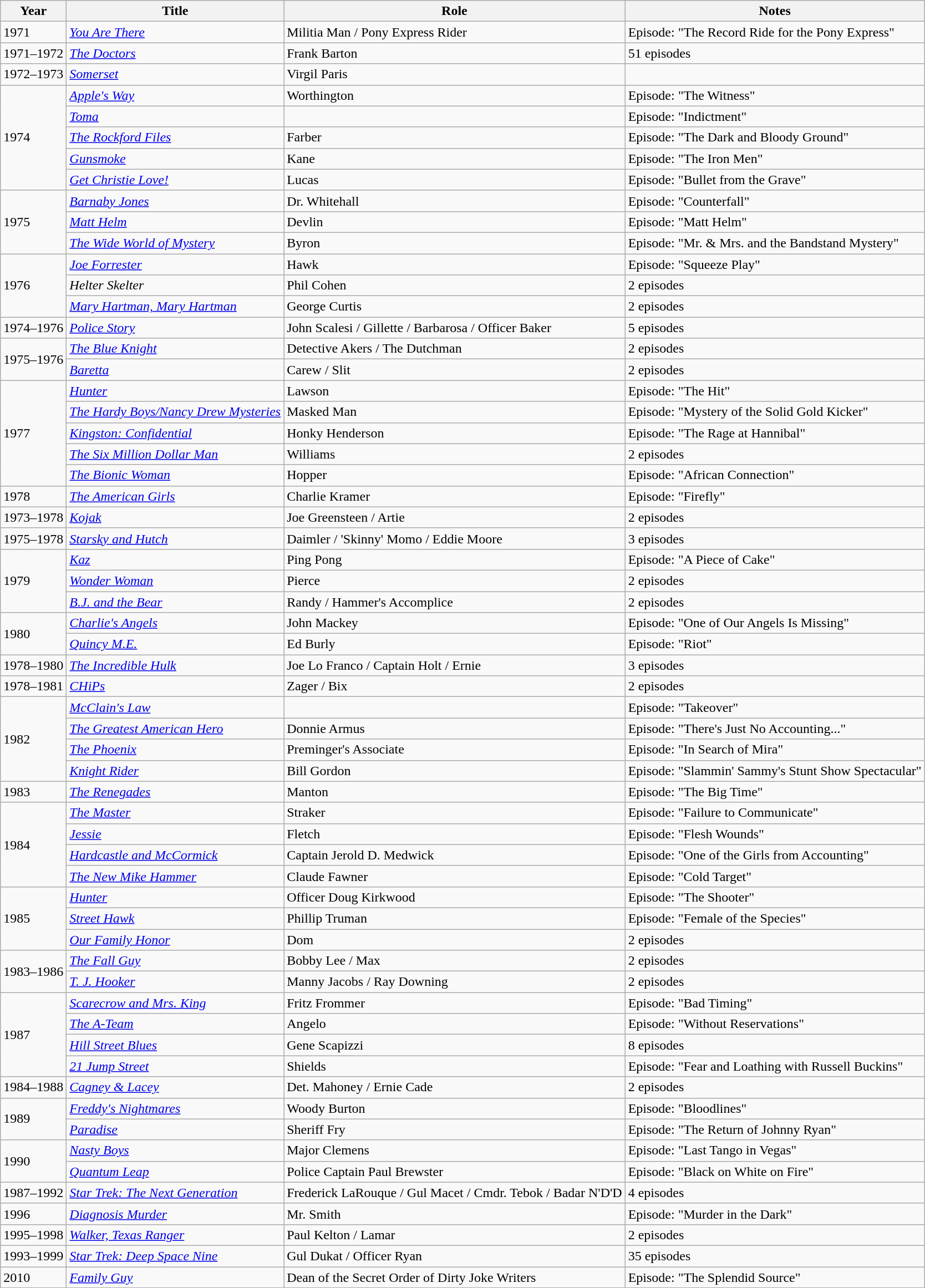<table class="wikitable sortable">
<tr>
<th>Year</th>
<th>Title</th>
<th>Role</th>
<th>Notes</th>
</tr>
<tr>
<td>1971</td>
<td><em><a href='#'>You Are There</a></em></td>
<td>Militia Man / Pony Express Rider</td>
<td>Episode: "The Record Ride for the Pony Express"</td>
</tr>
<tr>
<td>1971–1972</td>
<td><em><a href='#'>The Doctors</a></em></td>
<td>Frank Barton</td>
<td>51 episodes</td>
</tr>
<tr>
<td>1972–1973</td>
<td><em><a href='#'>Somerset</a></em></td>
<td>Virgil Paris</td>
<td></td>
</tr>
<tr>
<td rowspan="5">1974</td>
<td><em><a href='#'>Apple's Way</a></em></td>
<td>Worthington</td>
<td>Episode: "The Witness"</td>
</tr>
<tr>
<td><em><a href='#'>Toma</a></em></td>
<td></td>
<td>Episode: "Indictment"</td>
</tr>
<tr>
<td><em><a href='#'>The Rockford Files</a></em></td>
<td>Farber</td>
<td>Episode: "The Dark and Bloody Ground"</td>
</tr>
<tr>
<td><em><a href='#'>Gunsmoke</a></em></td>
<td>Kane</td>
<td>Episode: "The Iron Men"</td>
</tr>
<tr>
<td><em><a href='#'>Get Christie Love!</a></em></td>
<td>Lucas</td>
<td>Episode: "Bullet from the Grave"</td>
</tr>
<tr>
<td rowspan="3">1975</td>
<td><em><a href='#'>Barnaby Jones</a></em></td>
<td>Dr. Whitehall</td>
<td>Episode: "Counterfall"</td>
</tr>
<tr>
<td><em><a href='#'>Matt Helm</a></em></td>
<td>Devlin</td>
<td>Episode: "Matt Helm"</td>
</tr>
<tr>
<td><em><a href='#'>The Wide World of Mystery</a></em></td>
<td>Byron</td>
<td>Episode: "Mr. & Mrs. and the Bandstand Mystery"</td>
</tr>
<tr>
<td rowspan="3">1976</td>
<td><em><a href='#'>Joe Forrester</a></em></td>
<td>Hawk</td>
<td>Episode: "Squeeze Play"</td>
</tr>
<tr>
<td><em>Helter Skelter</em></td>
<td>Phil Cohen</td>
<td>2 episodes</td>
</tr>
<tr>
<td><em><a href='#'>Mary Hartman, Mary Hartman</a></em></td>
<td>George Curtis</td>
<td>2 episodes</td>
</tr>
<tr>
<td>1974–1976</td>
<td><em><a href='#'>Police Story</a></em></td>
<td>John Scalesi / Gillette / Barbarosa / Officer Baker</td>
<td>5 episodes</td>
</tr>
<tr>
<td rowspan="2">1975–1976</td>
<td><em><a href='#'>The Blue Knight</a></em></td>
<td>Detective Akers / The Dutchman</td>
<td>2 episodes</td>
</tr>
<tr>
<td><em><a href='#'>Baretta</a></em></td>
<td>Carew / Slit</td>
<td>2 episodes</td>
</tr>
<tr>
<td rowspan="5">1977</td>
<td><em><a href='#'>Hunter</a></em></td>
<td>Lawson</td>
<td>Episode: "The Hit"</td>
</tr>
<tr>
<td><em><a href='#'>The Hardy Boys/Nancy Drew Mysteries</a></em></td>
<td>Masked Man</td>
<td>Episode: "Mystery of the Solid Gold Kicker"</td>
</tr>
<tr>
<td><em><a href='#'>Kingston: Confidential</a></em></td>
<td>Honky Henderson</td>
<td>Episode: "The Rage at Hannibal"</td>
</tr>
<tr>
<td><em><a href='#'>The Six Million Dollar Man</a></em></td>
<td>Williams</td>
<td>2 episodes</td>
</tr>
<tr>
<td><em><a href='#'>The Bionic Woman</a></em></td>
<td>Hopper</td>
<td>Episode: "African Connection"</td>
</tr>
<tr>
<td>1978</td>
<td><em><a href='#'>The American Girls</a></em></td>
<td>Charlie Kramer</td>
<td>Episode: "Firefly"</td>
</tr>
<tr>
<td>1973–1978</td>
<td><em><a href='#'>Kojak</a></em></td>
<td>Joe Greensteen / Artie</td>
<td>2 episodes</td>
</tr>
<tr>
<td>1975–1978</td>
<td><em><a href='#'>Starsky and Hutch</a></em></td>
<td>Daimler / 'Skinny' Momo / Eddie Moore</td>
<td>3 episodes</td>
</tr>
<tr>
<td rowspan="3">1979</td>
<td><em><a href='#'>Kaz</a></em></td>
<td>Ping Pong</td>
<td>Episode: "A Piece of Cake"</td>
</tr>
<tr>
<td><em><a href='#'>Wonder Woman</a></em></td>
<td>Pierce</td>
<td>2 episodes</td>
</tr>
<tr>
<td><em><a href='#'>B.J. and the Bear</a></em></td>
<td>Randy / Hammer's Accomplice</td>
<td>2 episodes</td>
</tr>
<tr>
<td rowspan="2">1980</td>
<td><em><a href='#'>Charlie's Angels</a></em></td>
<td>John Mackey</td>
<td>Episode: "One of Our Angels Is Missing"</td>
</tr>
<tr>
<td><em><a href='#'>Quincy M.E.</a></em></td>
<td>Ed Burly</td>
<td>Episode: "Riot"</td>
</tr>
<tr>
<td>1978–1980</td>
<td><em><a href='#'>The Incredible Hulk</a></em></td>
<td>Joe Lo Franco / Captain Holt / Ernie</td>
<td>3 episodes</td>
</tr>
<tr>
<td>1978–1981</td>
<td><em><a href='#'>CHiPs</a></em></td>
<td>Zager / Bix</td>
<td>2 episodes</td>
</tr>
<tr>
<td rowspan="4">1982</td>
<td><em><a href='#'>McClain's Law</a></em></td>
<td></td>
<td>Episode: "Takeover"</td>
</tr>
<tr>
<td><em><a href='#'>The Greatest American Hero</a></em></td>
<td>Donnie Armus</td>
<td>Episode: "There's Just No Accounting..."</td>
</tr>
<tr>
<td><em><a href='#'>The Phoenix</a></em></td>
<td>Preminger's Associate</td>
<td>Episode: "In Search of Mira"</td>
</tr>
<tr>
<td><em><a href='#'>Knight Rider</a></em></td>
<td>Bill Gordon</td>
<td>Episode: "Slammin' Sammy's Stunt Show Spectacular"</td>
</tr>
<tr>
<td>1983</td>
<td><em><a href='#'>The Renegades</a></em></td>
<td>Manton</td>
<td>Episode: "The Big Time"</td>
</tr>
<tr>
<td rowspan="4">1984</td>
<td><em><a href='#'>The Master</a></em></td>
<td>Straker</td>
<td>Episode: "Failure to Communicate"</td>
</tr>
<tr>
<td><em><a href='#'>Jessie</a></em></td>
<td>Fletch</td>
<td>Episode: "Flesh Wounds"</td>
</tr>
<tr>
<td><em><a href='#'>Hardcastle and McCormick</a></em></td>
<td>Captain Jerold D. Medwick</td>
<td>Episode: "One of the Girls from Accounting"</td>
</tr>
<tr>
<td><em><a href='#'>The New Mike Hammer</a></em></td>
<td>Claude Fawner</td>
<td>Episode: "Cold Target"</td>
</tr>
<tr>
<td rowspan="3">1985</td>
<td><em><a href='#'>Hunter</a></em></td>
<td>Officer Doug Kirkwood</td>
<td>Episode: "The Shooter"</td>
</tr>
<tr>
<td><em><a href='#'>Street Hawk</a></em></td>
<td>Phillip Truman</td>
<td>Episode: "Female of the Species"</td>
</tr>
<tr>
<td><em><a href='#'>Our Family Honor</a></em></td>
<td>Dom</td>
<td>2 episodes</td>
</tr>
<tr>
<td rowspan="2">1983–1986</td>
<td><em><a href='#'>The Fall Guy</a></em></td>
<td>Bobby Lee / Max</td>
<td>2 episodes</td>
</tr>
<tr>
<td><em><a href='#'>T. J. Hooker</a></em></td>
<td>Manny Jacobs / Ray Downing</td>
<td>2 episodes</td>
</tr>
<tr>
<td rowspan="4">1987</td>
<td><em><a href='#'>Scarecrow and Mrs. King</a></em></td>
<td>Fritz Frommer</td>
<td>Episode: "Bad Timing"</td>
</tr>
<tr>
<td><em><a href='#'>The A-Team</a></em></td>
<td>Angelo</td>
<td>Episode: "Without Reservations"</td>
</tr>
<tr>
<td><em><a href='#'>Hill Street Blues</a></em></td>
<td>Gene Scapizzi</td>
<td>8 episodes</td>
</tr>
<tr>
<td><em><a href='#'>21 Jump Street</a></em></td>
<td>Shields</td>
<td>Episode: "Fear and Loathing with Russell Buckins"</td>
</tr>
<tr>
<td>1984–1988</td>
<td><em><a href='#'>Cagney & Lacey</a></em></td>
<td>Det. Mahoney / Ernie Cade</td>
<td>2 episodes</td>
</tr>
<tr>
<td rowspan="2">1989</td>
<td><em><a href='#'>Freddy's Nightmares</a></em></td>
<td>Woody Burton</td>
<td>Episode: "Bloodlines"</td>
</tr>
<tr>
<td><em><a href='#'>Paradise</a></em></td>
<td>Sheriff Fry</td>
<td>Episode: "The Return of Johnny Ryan"</td>
</tr>
<tr>
<td rowspan="2">1990</td>
<td><em><a href='#'>Nasty Boys</a></em></td>
<td>Major Clemens</td>
<td>Episode: "Last Tango in Vegas"</td>
</tr>
<tr>
<td><em><a href='#'>Quantum Leap</a></em></td>
<td>Police Captain Paul Brewster</td>
<td>Episode: "Black on White on Fire"</td>
</tr>
<tr>
<td>1987–1992</td>
<td><em><a href='#'>Star Trek: The Next Generation</a></em></td>
<td>Frederick LaRouque / Gul Macet / Cmdr. Tebok / Badar N'D'D</td>
<td>4 episodes</td>
</tr>
<tr>
<td>1996</td>
<td><em><a href='#'>Diagnosis Murder</a></em></td>
<td>Mr. Smith</td>
<td>Episode: "Murder in the Dark"</td>
</tr>
<tr>
<td>1995–1998</td>
<td><em><a href='#'>Walker, Texas Ranger</a></em></td>
<td>Paul Kelton / Lamar</td>
<td>2 episodes</td>
</tr>
<tr>
<td>1993–1999</td>
<td><em><a href='#'>Star Trek: Deep Space Nine</a></em></td>
<td>Gul Dukat / Officer Ryan</td>
<td>35 episodes</td>
</tr>
<tr>
<td>2010</td>
<td><em><a href='#'>Family Guy</a></em></td>
<td>Dean of the Secret Order of Dirty Joke Writers</td>
<td>Episode: "The Splendid Source"</td>
</tr>
</table>
